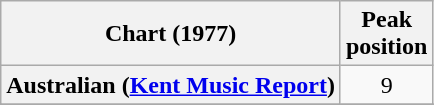<table class="wikitable sortable plainrowheaders">
<tr>
<th scope="col">Chart (1977)</th>
<th scope="col">Peak<br>position</th>
</tr>
<tr>
<th scope="row">Australian (<a href='#'>Kent Music Report</a>)</th>
<td align="center">9</td>
</tr>
<tr>
</tr>
<tr>
</tr>
<tr>
</tr>
<tr>
</tr>
<tr>
</tr>
<tr>
</tr>
</table>
